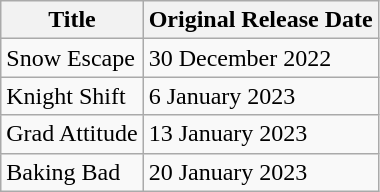<table class="wikitable">
<tr>
<th>Title</th>
<th>Original Release Date</th>
</tr>
<tr>
<td>Snow Escape</td>
<td>30 December 2022</td>
</tr>
<tr>
<td>Knight Shift</td>
<td>6 January 2023</td>
</tr>
<tr>
<td>Grad Attitude</td>
<td>13 January 2023</td>
</tr>
<tr>
<td>Baking Bad</td>
<td>20 January 2023</td>
</tr>
</table>
